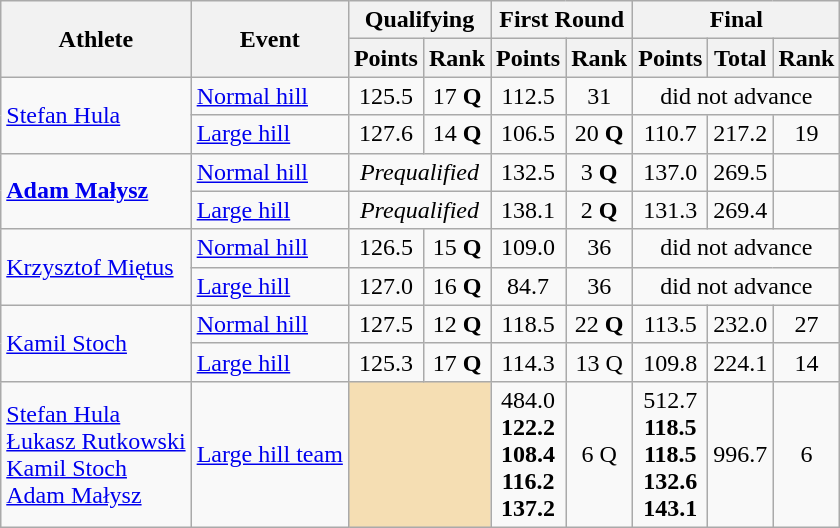<table class="wikitable">
<tr>
<th rowspan="2">Athlete</th>
<th rowspan="2">Event</th>
<th colspan="2">Qualifying</th>
<th colspan="2">First Round</th>
<th colspan="3">Final</th>
</tr>
<tr>
<th>Points</th>
<th>Rank</th>
<th>Points</th>
<th>Rank</th>
<th>Points</th>
<th>Total</th>
<th>Rank</th>
</tr>
<tr>
<td rowspan=2><a href='#'>Stefan Hula</a></td>
<td><a href='#'>Normal hill</a></td>
<td align="center">125.5</td>
<td align="center">17 <strong>Q</strong></td>
<td align="center">112.5</td>
<td align="center">31</td>
<td colspan=3 align="center">did not advance</td>
</tr>
<tr>
<td><a href='#'>Large hill</a></td>
<td align="center">127.6</td>
<td align="center">14 <strong>Q</strong></td>
<td align="center">106.5</td>
<td align="center">20 <strong>Q</strong></td>
<td align="center">110.7</td>
<td align="center">217.2</td>
<td align="center">19</td>
</tr>
<tr>
<td rowspan=2><strong><a href='#'>Adam Małysz</a></strong></td>
<td><a href='#'>Normal hill</a></td>
<td align="center" colspan=2><em>Prequalified</em></td>
<td align="center">132.5</td>
<td align="center">3 <strong>Q</strong></td>
<td align="center">137.0</td>
<td align="center">269.5</td>
<td align="center"></td>
</tr>
<tr>
<td><a href='#'>Large hill</a></td>
<td align="center" colspan=2><em>Prequalified</em></td>
<td align="center">138.1</td>
<td align="center">2 <strong>Q</strong></td>
<td align="center">131.3</td>
<td align="center">269.4</td>
<td align="center"></td>
</tr>
<tr>
<td rowspan=2><a href='#'>Krzysztof Miętus</a></td>
<td><a href='#'>Normal hill</a></td>
<td align="center">126.5</td>
<td align="center">15 <strong>Q</strong></td>
<td align="center">109.0</td>
<td align="center">36</td>
<td colspan=3 align="center">did not advance</td>
</tr>
<tr>
<td><a href='#'>Large hill</a></td>
<td align="center">127.0</td>
<td align="center">16 <strong>Q</strong></td>
<td align="center">84.7</td>
<td align="center">36</td>
<td align="center" colspan=3>did not advance</td>
</tr>
<tr>
<td rowspan=2><a href='#'>Kamil Stoch</a></td>
<td><a href='#'>Normal hill</a></td>
<td align="center">127.5</td>
<td align="center">12 <strong>Q</strong></td>
<td align="center">118.5</td>
<td align="center">22 <strong>Q</strong></td>
<td align="center">113.5</td>
<td align="center">232.0</td>
<td align="center">27</td>
</tr>
<tr>
<td><a href='#'>Large hill</a></td>
<td align="center">125.3</td>
<td align="center">17 <strong>Q<em></td>
<td align="center">114.3</td>
<td align="center">13 </strong>Q<strong></td>
<td align="center">109.8</td>
<td align="center">224.1</td>
<td align="center">14</td>
</tr>
<tr>
<td><a href='#'>Stefan Hula</a><br><a href='#'>Łukasz Rutkowski</a><br><a href='#'>Kamil Stoch</a><br><a href='#'>Adam Małysz</a></td>
<td><a href='#'>Large hill team</a></td>
<td colspan="2" bgcolor="wheat"></td>
<td align="center"></strong>484.0<strong><br>122.2<br>108.4<br>116.2<br>137.2</td>
<td align="center">6 </strong>Q<strong></td>
<td align="center"></strong>512.7<strong><br>118.5<br>118.5<br>132.6<br>143.1</td>
<td align="center">996.7</td>
<td align="center">6</td>
</tr>
</table>
